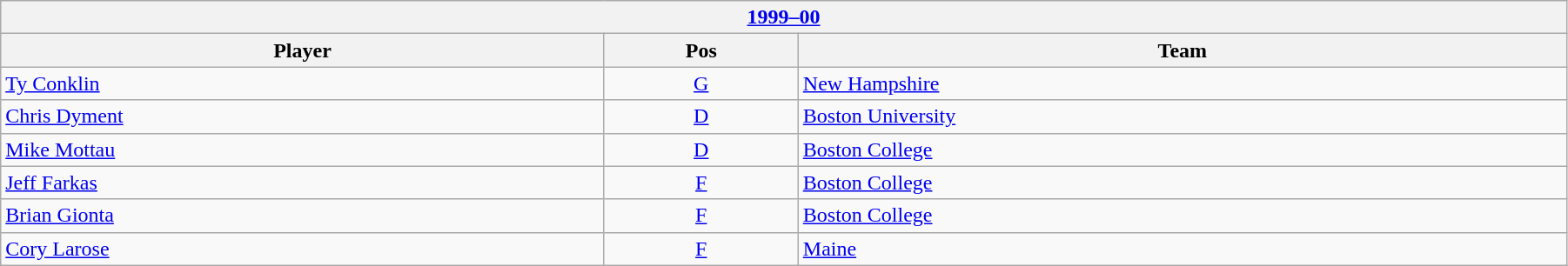<table class="wikitable" width=95%>
<tr>
<th colspan=3><a href='#'>1999–00</a></th>
</tr>
<tr>
<th>Player</th>
<th>Pos</th>
<th>Team</th>
</tr>
<tr>
<td><a href='#'>Ty Conklin</a></td>
<td align=center><a href='#'>G</a></td>
<td><a href='#'>New Hampshire</a></td>
</tr>
<tr>
<td><a href='#'>Chris Dyment</a></td>
<td align=center><a href='#'>D</a></td>
<td><a href='#'>Boston University</a></td>
</tr>
<tr>
<td><a href='#'>Mike Mottau</a></td>
<td align=center><a href='#'>D</a></td>
<td><a href='#'>Boston College</a></td>
</tr>
<tr>
<td><a href='#'>Jeff Farkas</a></td>
<td align=center><a href='#'>F</a></td>
<td><a href='#'>Boston College</a></td>
</tr>
<tr>
<td><a href='#'>Brian Gionta</a></td>
<td align=center><a href='#'>F</a></td>
<td><a href='#'>Boston College</a></td>
</tr>
<tr>
<td><a href='#'>Cory Larose</a></td>
<td align=center><a href='#'>F</a></td>
<td><a href='#'>Maine</a></td>
</tr>
</table>
